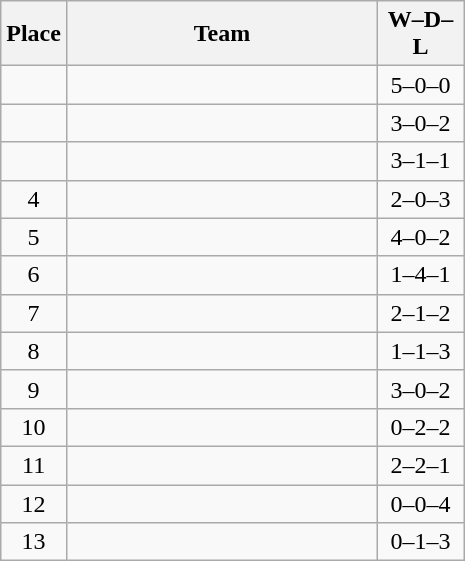<table class="wikitable" style="text-align:center;">
<tr>
<th width=30>Place</th>
<th width=200>Team</th>
<th width=50>W–D–L</th>
</tr>
<tr>
<td></td>
<td align="left"></td>
<td>5–0–0</td>
</tr>
<tr>
<td></td>
<td align="left"></td>
<td>3–0–2</td>
</tr>
<tr>
<td></td>
<td align="left"></td>
<td>3–1–1</td>
</tr>
<tr>
<td>4</td>
<td align="left"></td>
<td>2–0–3</td>
</tr>
<tr>
<td>5</td>
<td align="left"></td>
<td>4–0–2</td>
</tr>
<tr>
<td>6</td>
<td align="left"></td>
<td>1–4–1</td>
</tr>
<tr>
<td>7</td>
<td align="left"></td>
<td>2–1–2</td>
</tr>
<tr>
<td>8</td>
<td align="left"></td>
<td>1–1–3</td>
</tr>
<tr>
<td>9</td>
<td align="left"></td>
<td>3–0–2</td>
</tr>
<tr>
<td>10</td>
<td align="left"></td>
<td>0–2–2</td>
</tr>
<tr>
<td>11</td>
<td align="left"></td>
<td>2–2–1</td>
</tr>
<tr>
<td>12</td>
<td align="left"></td>
<td>0–0–4</td>
</tr>
<tr>
<td>13</td>
<td align="left"></td>
<td>0–1–3</td>
</tr>
</table>
